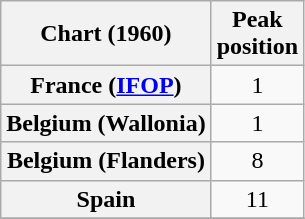<table class="wikitable sortable plainrowheaders">
<tr>
<th>Chart (1960)</th>
<th>Peak<br>position</th>
</tr>
<tr>
<th scope="row">France (<a href='#'>IFOP</a>)</th>
<td style="text-align:center;">1</td>
</tr>
<tr>
<th scope="row">Belgium (Wallonia)</th>
<td style="text-align:center;">1</td>
</tr>
<tr>
<th scope="row">Belgium (Flanders)</th>
<td style="text-align:center;">8</td>
</tr>
<tr>
<th scope="row">Spain</th>
<td style="text-align:center;">11</td>
</tr>
<tr>
</tr>
</table>
